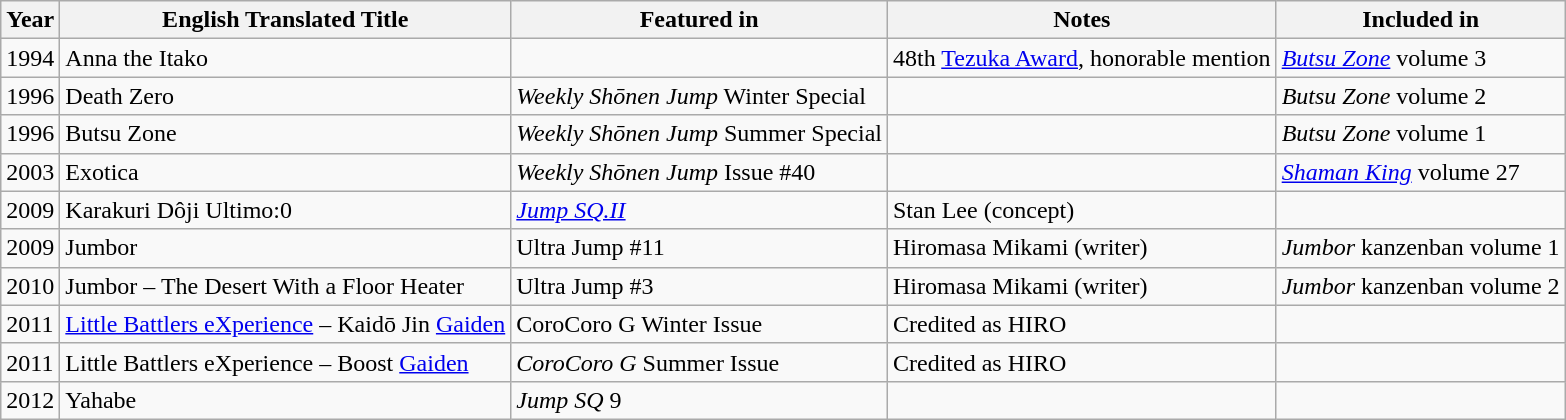<table class="wikitable sortable">
<tr>
<th>Year</th>
<th>English Translated Title</th>
<th>Featured in</th>
<th>Notes</th>
<th>Included in</th>
</tr>
<tr>
<td>1994</td>
<td>Anna the Itako</td>
<td></td>
<td>48th <a href='#'>Tezuka Award</a>, honorable mention</td>
<td><em><a href='#'>Butsu Zone</a></em> volume 3</td>
</tr>
<tr>
<td>1996</td>
<td>Death Zero</td>
<td><em>Weekly Shōnen Jump</em> Winter Special</td>
<td></td>
<td><em>Butsu Zone</em> volume 2</td>
</tr>
<tr>
<td>1996</td>
<td>Butsu Zone</td>
<td><em>Weekly Shōnen Jump</em> Summer Special</td>
<td></td>
<td><em>Butsu Zone</em> volume 1</td>
</tr>
<tr>
<td>2003</td>
<td>Exotica</td>
<td><em>Weekly Shōnen Jump</em> Issue #40</td>
<td></td>
<td><em><a href='#'>Shaman King</a></em> volume 27</td>
</tr>
<tr>
<td>2009</td>
<td>Karakuri Dôji Ultimo:0</td>
<td><em><a href='#'>Jump SQ.II</a></em></td>
<td>Stan Lee (concept)</td>
<td></td>
</tr>
<tr>
<td>2009</td>
<td>Jumbor</td>
<td>Ultra Jump #11</td>
<td>Hiromasa Mikami (writer)</td>
<td><em>Jumbor</em> kanzenban volume 1</td>
</tr>
<tr>
<td>2010</td>
<td>Jumbor – The Desert With a Floor Heater</td>
<td>Ultra Jump #3</td>
<td>Hiromasa Mikami (writer)</td>
<td><em>Jumbor</em> kanzenban volume 2</td>
</tr>
<tr>
<td>2011</td>
<td><a href='#'>Little Battlers eXperience</a> – Kaidō Jin <a href='#'>Gaiden</a></td>
<td>CoroCoro G Winter Issue</td>
<td>Credited as HIRO</td>
<td></td>
</tr>
<tr>
<td>2011</td>
<td>Little Battlers eXperience – Boost <a href='#'>Gaiden</a></td>
<td><em>CoroCoro G</em> Summer Issue</td>
<td>Credited as HIRO</td>
<td></td>
</tr>
<tr>
<td>2012</td>
<td>Yahabe</td>
<td><em>Jump SQ</em> 9</td>
<td></td>
<td></td>
</tr>
</table>
